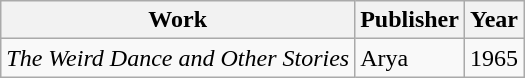<table class="wikitable">
<tr>
<th>Work</th>
<th>Publisher</th>
<th>Year</th>
</tr>
<tr>
<td><em>The Weird Dance and Other Stories</em></td>
<td>Arya</td>
<td>1965</td>
</tr>
</table>
